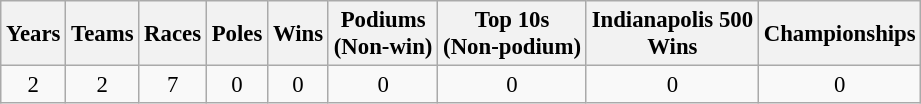<table class="wikitable" style="text-align:center; font-size:95%">
<tr>
<th>Years</th>
<th>Teams</th>
<th>Races</th>
<th>Poles</th>
<th>Wins</th>
<th>Podiums<br>(Non-win)</th>
<th>Top 10s<br>(Non-podium)</th>
<th>Indianapolis 500<br>Wins</th>
<th>Championships</th>
</tr>
<tr>
<td>2</td>
<td>2</td>
<td>7</td>
<td>0</td>
<td>0</td>
<td>0</td>
<td>0</td>
<td>0</td>
<td>0</td>
</tr>
</table>
